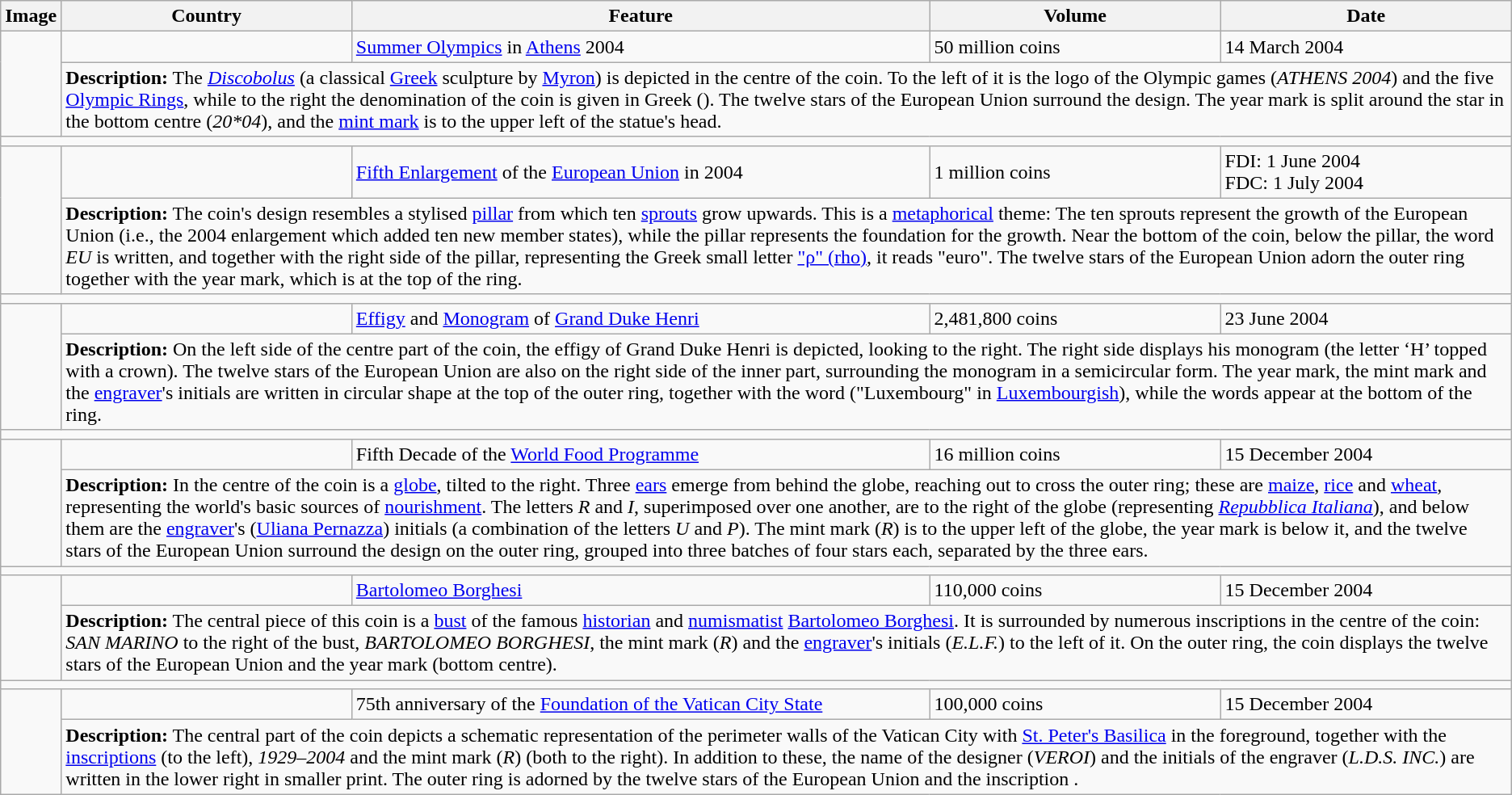<table class="wikitable">
<tr>
<th>Image</th>
<th>Country</th>
<th>Feature</th>
<th>Volume</th>
<th>Date</th>
</tr>
<tr>
<td style="width:160px;" rowspan="2"></td>
<td style="width:20%;"></td>
<td style="width:40%;"><a href='#'>Summer Olympics</a> in <a href='#'>Athens</a> 2004</td>
<td style="width:20%;">50 million coins</td>
<td style="width:20%;">14 March 2004</td>
</tr>
<tr>
<td colspan="5"><strong>Description:</strong> The <em><a href='#'>Discobolus</a></em> (a classical <a href='#'>Greek</a> sculpture by <a href='#'>Myron</a>) is depicted in the centre of the coin. To the left of it is the logo of the Olympic games (<em>ATHENS 2004</em>) and the five <a href='#'>Olympic Rings</a>, while to the right the denomination of the coin is given in Greek (). The twelve stars of the European Union surround the design. The year mark is split around the star in the bottom centre (<em>20*04</em>), and the <a href='#'>mint mark</a> is to the upper left of the statue's head.</td>
</tr>
<tr>
<td colspan="5"></td>
</tr>
<tr>
<td style="width:160px;" rowspan="2"></td>
<td style="width:20%;"></td>
<td style="width:40%;"><a href='#'>Fifth Enlargement</a> of the <a href='#'>European Union</a> in 2004</td>
<td style="width:20%;">1 million coins</td>
<td style="width:20%;">FDI: 1 June 2004<br>FDC: 1 July 2004</td>
</tr>
<tr>
<td colspan="5"><strong>Description:</strong> The coin's design resembles a stylised <a href='#'>pillar</a> from which ten <a href='#'>sprouts</a> grow upwards. This is a <a href='#'>metaphorical</a> theme: The ten sprouts represent the growth of the European Union (i.e., the 2004 enlargement which added ten new member states), while the pillar represents the foundation for the growth. Near the bottom of the coin, below the pillar, the word <em>EU</em> is written, and together with the right side of the pillar, representing the Greek small letter <a href='#'>"ρ" (rho)</a>, it reads "euro". The twelve stars of the European Union adorn the outer ring together with the year mark, which is at the top of the ring.</td>
</tr>
<tr>
<td colspan="5"></td>
</tr>
<tr>
<td style="width:160px;" rowspan="2"></td>
<td style="width:20%;"></td>
<td style="width:40%;"><a href='#'>Effigy</a> and <a href='#'>Monogram</a> of <a href='#'>Grand Duke Henri</a></td>
<td style="width:20%;">2,481,800 coins</td>
<td style="width:20%;">23 June 2004</td>
</tr>
<tr>
<td colspan="5"><strong>Description:</strong> On the left side of the centre part of the coin, the effigy of Grand Duke Henri is depicted, looking to the right. The right side displays his monogram (the letter ‘H’ topped with a crown). The twelve stars of the European Union are also on the right side of the inner part, surrounding the monogram in a semicircular form. The year mark, the mint mark and the <a href='#'>engraver</a>'s initials are written in circular shape at the top of the outer ring, together with the word  ("Luxembourg" in <a href='#'>Luxembourgish</a>), while the words  appear at the bottom of the ring.</td>
</tr>
<tr>
<td colspan="5"></td>
</tr>
<tr>
<td style="width:160px;" rowspan="2"></td>
<td style="width:20%;"></td>
<td style="width:40%;">Fifth Decade of the <a href='#'>World Food Programme</a></td>
<td style="width:20%;">16 million coins</td>
<td style="width:20%;">15 December 2004</td>
</tr>
<tr>
<td colspan="5"><strong>Description:</strong> In the centre of the coin is a <a href='#'>globe</a>, tilted to the right. Three <a href='#'>ears</a> emerge from behind the globe, reaching out to cross the outer ring; these are <a href='#'>maize</a>, <a href='#'>rice</a> and <a href='#'>wheat</a>, representing the world's basic sources of <a href='#'>nourishment</a>. The letters <em>R</em> and <em>I</em>, superimposed over one another, are to the right of the globe (representing <em><a href='#'>Repubblica Italiana</a></em>), and below them are the <a href='#'>engraver</a>'s (<a href='#'>Uliana Pernazza</a>) initials (a combination of the letters <em>U</em> and <em>P</em>). The mint mark (<em>R</em>) is to the upper left of the globe, the year mark is below it, and the twelve stars of the European Union surround the design on the outer ring, grouped into three batches of four stars each, separated by the three ears.</td>
</tr>
<tr>
<td colspan="5"></td>
</tr>
<tr>
<td style="width:160px;" rowspan="2"></td>
<td style="width:20%;"></td>
<td style="width:40%;"><a href='#'>Bartolomeo Borghesi</a></td>
<td style="width:20%;">110,000 coins</td>
<td style="width:20%;">15 December 2004</td>
</tr>
<tr>
<td colspan="5"><strong>Description:</strong> The central piece of this coin is a <a href='#'>bust</a> of the famous <a href='#'>historian</a> and <a href='#'>numismatist</a> <a href='#'>Bartolomeo Borghesi</a>. It is surrounded by numerous inscriptions in the centre of the coin: <em>SAN MARINO</em> to the right of the bust, <em>BARTOLOMEO BORGHESI</em>, the mint mark (<em>R</em>) and the <a href='#'>engraver</a>'s initials (<em>E.L.F.</em>) to the left of it. On the outer ring, the coin displays the twelve stars of the European Union and the year mark (bottom centre).</td>
</tr>
<tr>
<td colspan="5"></td>
</tr>
<tr>
<td style="width:160px;" rowspan="2"></td>
<td style="width:20%;"></td>
<td style="width:40%;">75th anniversary of the <a href='#'>Foundation of the Vatican City State</a></td>
<td style="width:20%;">100,000 coins</td>
<td style="width:20%;">15 December 2004</td>
</tr>
<tr>
<td colspan="5"><strong>Description:</strong> The central part of the coin depicts a schematic representation of the perimeter walls of the Vatican City with <a href='#'>St. Peter's Basilica</a> in the foreground, together with the <a href='#'>inscriptions</a>  (to the left), <em>1929–2004</em> and the mint mark (<em>R</em>) (both to the right). In addition to these, the name of the designer (<em>VEROI</em>) and the initials of the engraver (<em>L.D.S. INC.</em>) are written in the lower right in smaller print. The outer ring is adorned by the twelve stars of the European Union and the inscription .</td>
</tr>
</table>
